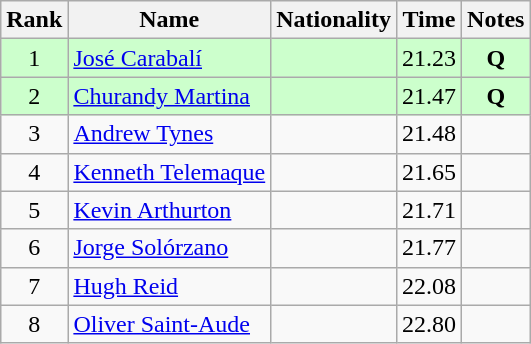<table class="wikitable sortable" style="text-align:center">
<tr>
<th>Rank</th>
<th>Name</th>
<th>Nationality</th>
<th>Time</th>
<th>Notes</th>
</tr>
<tr bgcolor=ccffcc>
<td>1</td>
<td align=left><a href='#'>José Carabalí</a></td>
<td align=left></td>
<td>21.23</td>
<td><strong>Q</strong></td>
</tr>
<tr bgcolor=ccffcc>
<td>2</td>
<td align=left><a href='#'>Churandy Martina</a></td>
<td align=left></td>
<td>21.47</td>
<td><strong>Q</strong></td>
</tr>
<tr>
<td>3</td>
<td align=left><a href='#'>Andrew Tynes</a></td>
<td align=left></td>
<td>21.48</td>
<td></td>
</tr>
<tr>
<td>4</td>
<td align=left><a href='#'>Kenneth Telemaque</a></td>
<td align=left></td>
<td>21.65</td>
<td></td>
</tr>
<tr>
<td>5</td>
<td align=left><a href='#'>Kevin Arthurton</a></td>
<td align=left></td>
<td>21.71</td>
<td></td>
</tr>
<tr>
<td>6</td>
<td align=left><a href='#'>Jorge Solórzano</a></td>
<td align=left></td>
<td>21.77</td>
<td></td>
</tr>
<tr>
<td>7</td>
<td align=left><a href='#'>Hugh Reid</a></td>
<td align=left></td>
<td>22.08</td>
<td></td>
</tr>
<tr>
<td>8</td>
<td align=left><a href='#'>Oliver Saint-Aude</a></td>
<td align=left></td>
<td>22.80</td>
<td></td>
</tr>
</table>
